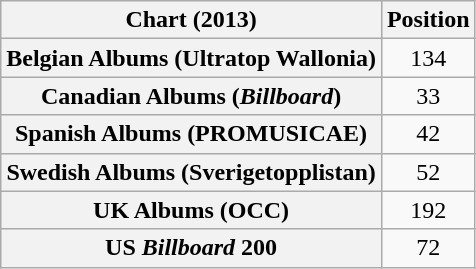<table class="wikitable sortable plainrowheaders" style="text-align:center">
<tr>
<th scope="col">Chart (2013)</th>
<th scope="col">Position</th>
</tr>
<tr>
<th scope="row">Belgian Albums (Ultratop Wallonia)</th>
<td>134</td>
</tr>
<tr>
<th scope="row">Canadian Albums (<em>Billboard</em>)</th>
<td>33</td>
</tr>
<tr>
<th scope="row">Spanish Albums (PROMUSICAE)</th>
<td>42</td>
</tr>
<tr>
<th scope="row">Swedish Albums (Sverigetopplistan)</th>
<td>52</td>
</tr>
<tr>
<th scope="row">UK Albums (OCC)</th>
<td>192</td>
</tr>
<tr>
<th scope="row">US <em>Billboard</em> 200</th>
<td>72</td>
</tr>
</table>
